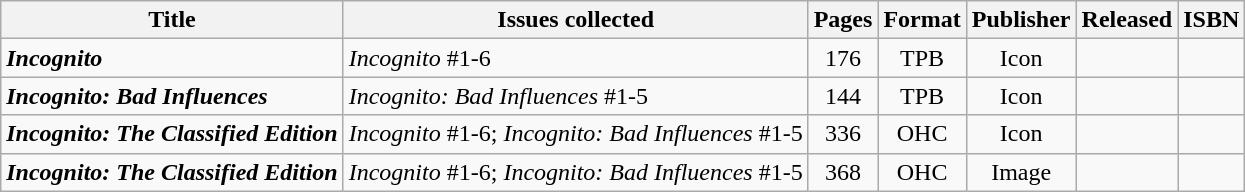<table class="wikitable sortable">
<tr>
<th class="unsortable">Title</th>
<th class="unsortable">Issues collected</th>
<th class="unsortable">Pages</th>
<th>Format</th>
<th>Publisher</th>
<th>Released</th>
<th class="unsortable">ISBN</th>
</tr>
<tr>
<td><strong><em>Incognito</em></strong></td>
<td><em>Incognito</em> #1-6</td>
<td style="text-align: center;">176</td>
<td style="text-align: center;">TPB</td>
<td style="text-align: center;">Icon</td>
<td></td>
<td></td>
</tr>
<tr>
<td><strong><em>Incognito: Bad Influences</em></strong></td>
<td><em>Incognito: Bad Influences</em> #1-5</td>
<td style="text-align: center;">144</td>
<td style="text-align: center;">TPB</td>
<td style="text-align: center;">Icon</td>
<td></td>
<td></td>
</tr>
<tr>
<td><strong><em>Incognito: The Classified Edition</em></strong></td>
<td><em>Incognito</em> #1-6; <em>Incognito: Bad Influences</em> #1-5</td>
<td style="text-align: center;">336</td>
<td style="text-align: center;">OHC</td>
<td style="text-align: center;">Icon</td>
<td></td>
<td></td>
</tr>
<tr>
<td><strong><em>Incognito: The Classified Edition</em></strong></td>
<td><em>Incognito</em> #1-6; <em>Incognito: Bad Influences</em> #1-5</td>
<td style="text-align: center;">368</td>
<td style="text-align: center;">OHC</td>
<td style="text-align: center;">Image</td>
<td></td>
<td></td>
</tr>
</table>
